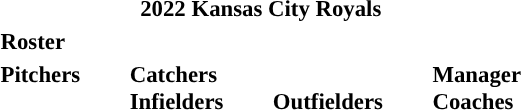<table class="toccolours" style="font-size: 95%;">
<tr>
<th colspan="10">2022 Kansas City Royals</th>
</tr>
<tr>
<td colspan="10"><strong>Roster</strong></td>
</tr>
<tr>
<td valign="top"><strong>Pitchers</strong><br>



























</td>
<td width="25px"></td>
<td valign="top"><strong>Catchers</strong><br>




<strong>Infielders</strong>










</td>
<td width="25px"></td>
<td valign="top"><br><strong>Outfielders</strong>









</td>
<td width="25px"></td>
<td valign="top"><strong>Manager</strong><br>
<strong>Coaches</strong>
 
 
 
 
 
 
 
 
 
 
 
 
 </td>
</tr>
</table>
